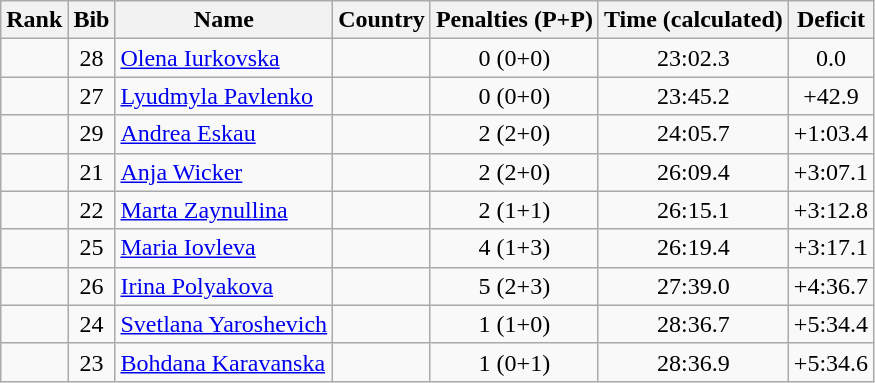<table class="wikitable sortable" style="text-align:center">
<tr>
<th>Rank</th>
<th>Bib</th>
<th>Name</th>
<th>Country</th>
<th>Penalties  (P+P)</th>
<th>Time (calculated)</th>
<th>Deficit</th>
</tr>
<tr>
<td></td>
<td>28</td>
<td align=left><a href='#'>Olena Iurkovska</a></td>
<td align=left></td>
<td>0 (0+0)</td>
<td>23:02.3</td>
<td>0.0</td>
</tr>
<tr>
<td></td>
<td>27</td>
<td align=left><a href='#'>Lyudmyla Pavlenko</a></td>
<td align=left></td>
<td>0 (0+0)</td>
<td>23:45.2</td>
<td>+42.9</td>
</tr>
<tr>
<td></td>
<td>29</td>
<td align=left><a href='#'>Andrea Eskau</a></td>
<td align=left></td>
<td>2 (2+0)</td>
<td>24:05.7</td>
<td>+1:03.4</td>
</tr>
<tr>
<td></td>
<td>21</td>
<td align=left><a href='#'>Anja Wicker</a></td>
<td align=left></td>
<td>2 (2+0)</td>
<td>26:09.4</td>
<td>+3:07.1</td>
</tr>
<tr>
<td></td>
<td>22</td>
<td align=left><a href='#'>Marta Zaynullina</a></td>
<td align=left></td>
<td>2 (1+1)</td>
<td>26:15.1</td>
<td>+3:12.8</td>
</tr>
<tr>
<td></td>
<td>25</td>
<td align=left><a href='#'>Maria Iovleva</a></td>
<td align=left></td>
<td>4 (1+3)</td>
<td>26:19.4</td>
<td>+3:17.1</td>
</tr>
<tr>
<td></td>
<td>26</td>
<td align=left><a href='#'>Irina Polyakova</a></td>
<td align=left></td>
<td>5 (2+3)</td>
<td>27:39.0</td>
<td>+4:36.7</td>
</tr>
<tr>
<td></td>
<td>24</td>
<td align=left><a href='#'>Svetlana Yaroshevich</a></td>
<td align=left></td>
<td>1 (1+0)</td>
<td>28:36.7</td>
<td>+5:34.4</td>
</tr>
<tr>
<td></td>
<td>23</td>
<td align=left><a href='#'>Bohdana Karavanska</a></td>
<td align=left></td>
<td>1 (0+1)</td>
<td>28:36.9</td>
<td>+5:34.6</td>
</tr>
</table>
